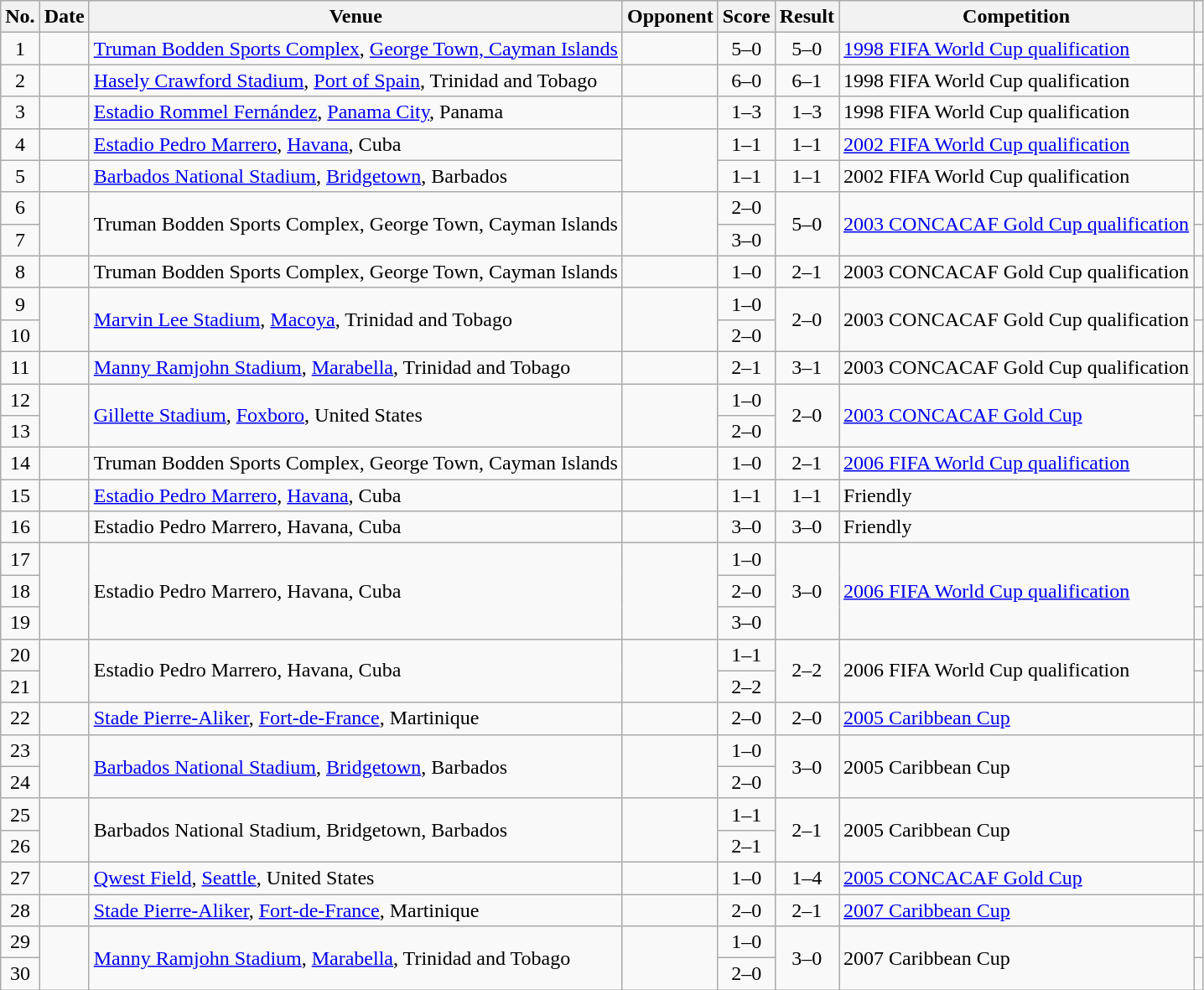<table class="wikitable sortable">
<tr>
<th scope="col">No.</th>
<th scope="col">Date</th>
<th scope="col">Venue</th>
<th scope="col">Opponent</th>
<th scope="col">Score</th>
<th scope="col">Result</th>
<th scope="col">Competition</th>
<th scope="col" class="unsortable"></th>
</tr>
<tr>
<td align="center">1</td>
<td></td>
<td><a href='#'>Truman Bodden Sports Complex</a>, <a href='#'>George Town, Cayman Islands</a></td>
<td></td>
<td align="center">5–0</td>
<td align="center">5–0</td>
<td><a href='#'>1998 FIFA World Cup qualification</a></td>
<td></td>
</tr>
<tr>
<td align="center">2</td>
<td></td>
<td><a href='#'>Hasely Crawford Stadium</a>, <a href='#'>Port of Spain</a>, Trinidad and Tobago</td>
<td></td>
<td align="center">6–0</td>
<td align="center">6–1</td>
<td>1998 FIFA World Cup qualification</td>
<td></td>
</tr>
<tr>
<td align="center">3</td>
<td></td>
<td><a href='#'>Estadio Rommel Fernández</a>, <a href='#'>Panama City</a>, Panama</td>
<td></td>
<td align="center">1–3</td>
<td align="center">1–3</td>
<td>1998 FIFA World Cup qualification</td>
<td></td>
</tr>
<tr>
<td align="center">4</td>
<td></td>
<td><a href='#'>Estadio Pedro Marrero</a>, <a href='#'>Havana</a>, Cuba</td>
<td rowspan="2"></td>
<td align="center">1–1</td>
<td align="center">1–1</td>
<td><a href='#'>2002 FIFA World Cup qualification</a></td>
<td></td>
</tr>
<tr>
<td align="center">5</td>
<td></td>
<td><a href='#'>Barbados National Stadium</a>, <a href='#'>Bridgetown</a>, Barbados</td>
<td align="center">1–1</td>
<td align="center">1–1</td>
<td>2002 FIFA World Cup qualification</td>
<td></td>
</tr>
<tr>
<td align="center">6</td>
<td rowspan="2"></td>
<td rowspan="2">Truman Bodden Sports Complex, George Town, Cayman Islands</td>
<td rowspan="2"></td>
<td align="center">2–0</td>
<td align="center" rowspan="2">5–0</td>
<td rowspan="2"><a href='#'>2003 CONCACAF Gold Cup qualification</a></td>
<td></td>
</tr>
<tr>
<td align="center">7</td>
<td align="center">3–0</td>
<td></td>
</tr>
<tr>
<td align="center">8</td>
<td></td>
<td>Truman Bodden Sports Complex, George Town, Cayman Islands</td>
<td></td>
<td align="center">1–0</td>
<td align="center">2–1</td>
<td>2003 CONCACAF Gold Cup qualification</td>
<td></td>
</tr>
<tr>
<td align="center">9</td>
<td rowspan="2"></td>
<td rowspan="2"><a href='#'>Marvin Lee Stadium</a>, <a href='#'>Macoya</a>, Trinidad and Tobago</td>
<td rowspan="2"></td>
<td align="center">1–0</td>
<td align="center" rowspan="2">2–0</td>
<td rowspan="2">2003 CONCACAF Gold Cup qualification</td>
<td></td>
</tr>
<tr>
<td align="center">10</td>
<td align="center">2–0</td>
<td></td>
</tr>
<tr>
<td align="center">11</td>
<td></td>
<td><a href='#'>Manny Ramjohn Stadium</a>, <a href='#'>Marabella</a>, Trinidad and Tobago</td>
<td></td>
<td align="center">2–1</td>
<td align="center">3–1</td>
<td>2003 CONCACAF Gold Cup qualification</td>
<td></td>
</tr>
<tr>
<td align="center">12</td>
<td rowspan="2"></td>
<td rowspan="2"><a href='#'>Gillette Stadium</a>, <a href='#'>Foxboro</a>, United States</td>
<td rowspan="2"></td>
<td align="center">1–0</td>
<td align="center" rowspan="2">2–0</td>
<td rowspan="2"><a href='#'>2003 CONCACAF Gold Cup</a></td>
<td></td>
</tr>
<tr>
<td align="center">13</td>
<td align="center">2–0</td>
<td></td>
</tr>
<tr>
<td align="center">14</td>
<td></td>
<td>Truman Bodden Sports Complex, George Town, Cayman Islands</td>
<td></td>
<td align="center">1–0</td>
<td align="center">2–1</td>
<td><a href='#'>2006 FIFA World Cup qualification</a></td>
<td></td>
</tr>
<tr>
<td align="center">15</td>
<td></td>
<td><a href='#'>Estadio Pedro Marrero</a>, <a href='#'>Havana</a>, Cuba</td>
<td></td>
<td align="center">1–1</td>
<td align="center">1–1</td>
<td>Friendly</td>
<td></td>
</tr>
<tr>
<td align="center">16</td>
<td></td>
<td>Estadio Pedro Marrero, Havana, Cuba</td>
<td></td>
<td align="center">3–0</td>
<td align="center">3–0</td>
<td>Friendly</td>
<td></td>
</tr>
<tr>
<td align="center">17</td>
<td rowspan="3"></td>
<td rowspan="3">Estadio Pedro Marrero, Havana, Cuba</td>
<td rowspan="3"></td>
<td align="center">1–0</td>
<td align="center" rowspan="3">3–0</td>
<td rowspan="3"><a href='#'>2006 FIFA World Cup qualification</a></td>
<td></td>
</tr>
<tr>
<td align="center">18</td>
<td align="center">2–0</td>
<td></td>
</tr>
<tr>
<td align="center">19</td>
<td align="center">3–0</td>
<td></td>
</tr>
<tr>
<td align="center">20</td>
<td rowspan="2"></td>
<td rowspan="2">Estadio Pedro Marrero, Havana, Cuba</td>
<td rowspan="2"></td>
<td align="center">1–1</td>
<td align="center" rowspan="2">2–2</td>
<td rowspan="2">2006 FIFA World Cup qualification</td>
<td></td>
</tr>
<tr>
<td align="center">21</td>
<td align="center">2–2</td>
<td></td>
</tr>
<tr>
<td align="center">22</td>
<td></td>
<td><a href='#'>Stade Pierre-Aliker</a>, <a href='#'>Fort-de-France</a>, Martinique</td>
<td></td>
<td align="center">2–0</td>
<td align="center">2–0</td>
<td><a href='#'>2005 Caribbean Cup</a></td>
<td></td>
</tr>
<tr>
<td align="center">23</td>
<td rowspan="2"></td>
<td rowspan="2"><a href='#'>Barbados National Stadium</a>, <a href='#'>Bridgetown</a>, Barbados</td>
<td rowspan="2"></td>
<td align="center">1–0</td>
<td align="center" rowspan="2">3–0</td>
<td rowspan="2">2005 Caribbean Cup</td>
<td></td>
</tr>
<tr>
<td align="center">24</td>
<td align="center">2–0</td>
<td></td>
</tr>
<tr>
<td align="center">25</td>
<td rowspan="2"></td>
<td rowspan="2">Barbados National Stadium, Bridgetown, Barbados</td>
<td rowspan="2"></td>
<td align="center">1–1</td>
<td align="center" rowspan="2">2–1</td>
<td rowspan="2">2005 Caribbean Cup</td>
<td></td>
</tr>
<tr>
<td align="center">26</td>
<td align="center">2–1</td>
<td></td>
</tr>
<tr>
<td align="center">27</td>
<td></td>
<td><a href='#'>Qwest Field</a>, <a href='#'>Seattle</a>, United States</td>
<td></td>
<td align="center">1–0</td>
<td align="center">1–4</td>
<td><a href='#'>2005 CONCACAF Gold Cup</a></td>
<td></td>
</tr>
<tr>
<td align="center">28</td>
<td></td>
<td><a href='#'>Stade Pierre-Aliker</a>, <a href='#'>Fort-de-France</a>, Martinique</td>
<td></td>
<td align="center">2–0</td>
<td align="center">2–1</td>
<td><a href='#'>2007 Caribbean Cup</a></td>
<td></td>
</tr>
<tr>
<td align="center">29</td>
<td rowspan="2"></td>
<td rowspan="2"><a href='#'>Manny Ramjohn Stadium</a>, <a href='#'>Marabella</a>, Trinidad and Tobago</td>
<td rowspan="2"></td>
<td align="center">1–0</td>
<td align="center" rowspan="2">3–0</td>
<td rowspan="3">2007 Caribbean Cup</td>
<td></td>
</tr>
<tr>
<td align="center">30</td>
<td align="center">2–0</td>
<td></td>
</tr>
</table>
